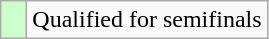<table class="wikitable">
<tr>
<td style="width:10px;background:#cfc"></td>
<td>Qualified for semifinals</td>
</tr>
</table>
